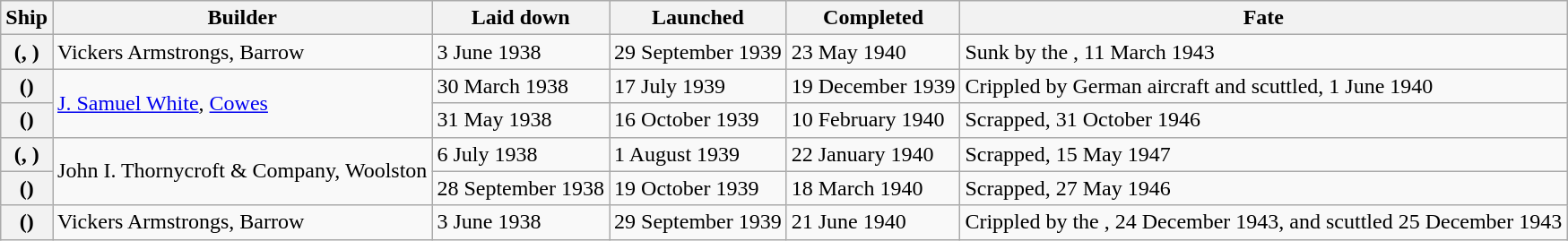<table class="wikitable plainrowheaders">
<tr>
<th scope="col">Ship</th>
<th scope="col">Builder</th>
<th scope="col">Laid down</th>
<th scope="col">Launched</th>
<th scope="col">Completed</th>
<th scope="col">Fate</th>
</tr>
<tr>
<th scope="row"> (, )</th>
<td>Vickers Armstrongs, Barrow</td>
<td>3 June 1938</td>
<td>29 September 1939</td>
<td>23 May 1940</td>
<td>Sunk by the , 11 March 1943</td>
</tr>
<tr>
<th scope="row"> ()</th>
<td rowspan=2><a href='#'>J. Samuel White</a>, <a href='#'>Cowes</a></td>
<td>30 March 1938</td>
<td>17 July 1939</td>
<td>19 December 1939</td>
<td>Crippled by German aircraft and scuttled, 1 June 1940</td>
</tr>
<tr>
<th scope="row"> ()</th>
<td>31 May 1938</td>
<td>16 October 1939</td>
<td>10 February 1940</td>
<td>Scrapped, 31 October 1946</td>
</tr>
<tr>
<th scope="row"> (, )</th>
<td rowspan=2>John I. Thornycroft & Company, Woolston</td>
<td>6 July 1938</td>
<td>1 August 1939</td>
<td>22 January 1940</td>
<td>Scrapped, 15 May 1947</td>
</tr>
<tr>
<th scope="row"> ()</th>
<td>28 September 1938</td>
<td>19 October 1939</td>
<td>18 March 1940</td>
<td>Scrapped, 27 May 1946</td>
</tr>
<tr>
<th scope="row"> ()</th>
<td>Vickers Armstrongs, Barrow</td>
<td>3 June 1938</td>
<td>29 September 1939</td>
<td>21 June 1940</td>
<td>Crippled by the , 24 December 1943, and scuttled 25 December 1943</td>
</tr>
</table>
